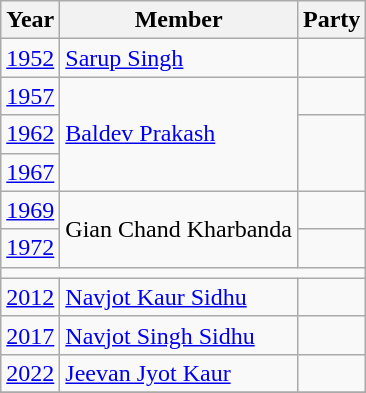<table class ="wikitable">
<tr>
<th>Year</th>
<th>Member</th>
<th colspan=2>Party</th>
</tr>
<tr>
<td><a href='#'>1952</a></td>
<td><a href='#'>Sarup Singh</a></td>
<td></td>
</tr>
<tr>
<td><a href='#'>1957</a></td>
<td rowspan="3"><a href='#'>Baldev Prakash</a></td>
<td></td>
</tr>
<tr>
<td><a href='#'>1962</a></td>
</tr>
<tr>
<td><a href='#'>1967</a></td>
</tr>
<tr>
<td><a href='#'>1969</a></td>
<td rowspan="2">Gian Chand Kharbanda</td>
<td></td>
</tr>
<tr>
<td><a href='#'>1972</a></td>
</tr>
<tr>
<td colspan="4"></td>
</tr>
<tr>
<td><a href='#'>2012</a></td>
<td><a href='#'>Navjot Kaur Sidhu</a></td>
<td></td>
</tr>
<tr>
<td><a href='#'>2017</a></td>
<td><a href='#'>Navjot Singh Sidhu</a></td>
<td></td>
</tr>
<tr>
<td><a href='#'>2022</a></td>
<td><a href='#'>Jeevan Jyot Kaur</a></td>
<td></td>
</tr>
<tr>
</tr>
</table>
